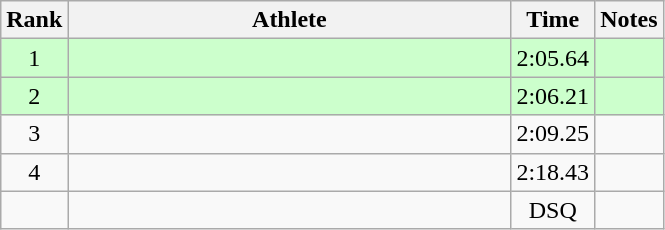<table class="wikitable" style="text-align:center">
<tr>
<th>Rank</th>
<th Style="width:18em">Athlete</th>
<th>Time</th>
<th>Notes</th>
</tr>
<tr style="background:#cfc">
<td>1</td>
<td style="text-align:left"></td>
<td>2:05.64</td>
<td></td>
</tr>
<tr style="background:#cfc">
<td>2</td>
<td style="text-align:left"></td>
<td>2:06.21</td>
<td></td>
</tr>
<tr>
<td>3</td>
<td style="text-align:left"></td>
<td>2:09.25</td>
<td></td>
</tr>
<tr>
<td>4</td>
<td style="text-align:left"></td>
<td>2:18.43</td>
<td></td>
</tr>
<tr>
<td></td>
<td style="text-align:left"></td>
<td>DSQ</td>
<td></td>
</tr>
</table>
